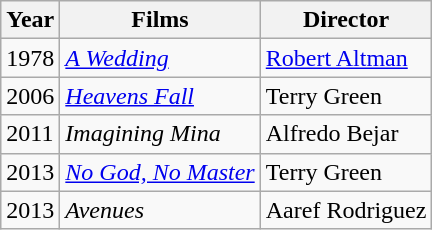<table class="wikitable sortable">
<tr>
<th>Year</th>
<th>Films</th>
<th>Director</th>
</tr>
<tr>
<td>1978</td>
<td><em><a href='#'>A Wedding</a></em></td>
<td><a href='#'>Robert Altman</a></td>
</tr>
<tr>
<td>2006</td>
<td><em><a href='#'>Heavens Fall</a></em></td>
<td>Terry Green</td>
</tr>
<tr>
<td>2011</td>
<td><em>Imagining Mina</em></td>
<td>Alfredo Bejar</td>
</tr>
<tr>
<td>2013</td>
<td><em><a href='#'>No God, No Master</a></em></td>
<td>Terry Green</td>
</tr>
<tr>
<td>2013</td>
<td><em>Avenues</em></td>
<td>Aaref Rodriguez</td>
</tr>
</table>
